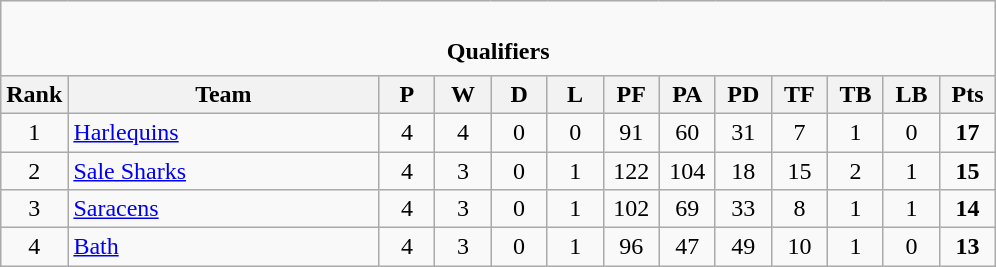<table class="wikitable" style="text-align: center;">
<tr>
<td colspan="13" cellpadding="0" cellspacing="0"><br><table border="0" width="100%" cellpadding="0" cellspacing="0">
<tr>
<td style="border:0px"><strong>Qualifiers</strong></td>
</tr>
</table>
</td>
</tr>
<tr>
<th width="30">Rank</th>
<th style="width:200px;">Team</th>
<th width="30">P</th>
<th width="30">W</th>
<th width="30">D</th>
<th width="30">L</th>
<th width="30">PF</th>
<th width="30">PA</th>
<th width="30">PD</th>
<th width="30">TF</th>
<th width="30">TB</th>
<th width="30">LB</th>
<th width="30">Pts</th>
</tr>
<tr>
<td>1</td>
<td align="left"> <a href='#'>Harlequins</a></td>
<td>4</td>
<td>4</td>
<td>0</td>
<td>0</td>
<td>91</td>
<td>60</td>
<td>31</td>
<td>7</td>
<td>1</td>
<td>0</td>
<td><strong>17</strong></td>
</tr>
<tr>
<td>2</td>
<td align="left"> <a href='#'>Sale Sharks</a></td>
<td>4</td>
<td>3</td>
<td>0</td>
<td>1</td>
<td>122</td>
<td>104</td>
<td>18</td>
<td>15</td>
<td>2</td>
<td>1</td>
<td><strong>15</strong></td>
</tr>
<tr>
<td>3</td>
<td align="left"> <a href='#'>Saracens</a></td>
<td>4</td>
<td>3</td>
<td>0</td>
<td>1</td>
<td>102</td>
<td>69</td>
<td>33</td>
<td>8</td>
<td>1</td>
<td>1</td>
<td><strong>14</strong></td>
</tr>
<tr>
<td>4</td>
<td align="left"> <a href='#'>Bath</a></td>
<td>4</td>
<td>3</td>
<td>0</td>
<td>1</td>
<td>96</td>
<td>47</td>
<td>49</td>
<td>10</td>
<td>1</td>
<td>0</td>
<td><strong>13</strong></td>
</tr>
</table>
